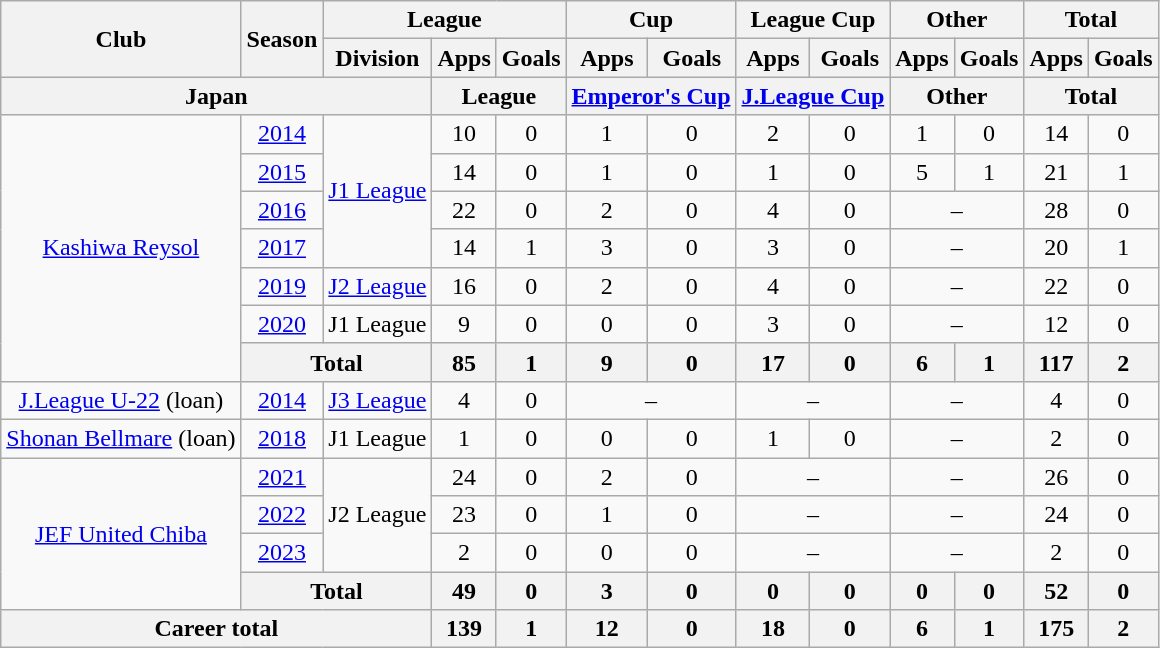<table class="wikitable" style="text-align: center">
<tr>
<th rowspan="2">Club</th>
<th rowspan="2">Season</th>
<th colspan="3">League</th>
<th colspan="2">Cup</th>
<th colspan="2">League Cup</th>
<th colspan="2">Other</th>
<th colspan="2">Total</th>
</tr>
<tr>
<th>Division</th>
<th>Apps</th>
<th>Goals</th>
<th>Apps</th>
<th>Goals</th>
<th>Apps</th>
<th>Goals</th>
<th>Apps</th>
<th>Goals</th>
<th>Apps</th>
<th>Goals</th>
</tr>
<tr>
<th colspan=3>Japan</th>
<th colspan=2>League</th>
<th colspan=2><a href='#'>Emperor's Cup</a></th>
<th colspan=2><a href='#'>J.League Cup</a></th>
<th colspan=2>Other</th>
<th colspan=2>Total</th>
</tr>
<tr>
<td rowspan="7"><a href='#'>Kashiwa Reysol</a></td>
<td><a href='#'>2014</a></td>
<td rowspan="4"><a href='#'>J1 League</a></td>
<td>10</td>
<td>0</td>
<td>1</td>
<td>0</td>
<td>2</td>
<td>0</td>
<td>1</td>
<td>0</td>
<td>14</td>
<td>0</td>
</tr>
<tr>
<td><a href='#'>2015</a></td>
<td>14</td>
<td>0</td>
<td>1</td>
<td>0</td>
<td>1</td>
<td>0</td>
<td>5</td>
<td>1</td>
<td>21</td>
<td>1</td>
</tr>
<tr>
<td><a href='#'>2016</a></td>
<td>22</td>
<td>0</td>
<td>2</td>
<td>0</td>
<td>4</td>
<td>0</td>
<td colspan="2">–</td>
<td>28</td>
<td>0</td>
</tr>
<tr>
<td><a href='#'>2017</a></td>
<td>14</td>
<td>1</td>
<td>3</td>
<td>0</td>
<td>3</td>
<td>0</td>
<td colspan="2">–</td>
<td>20</td>
<td>1</td>
</tr>
<tr>
<td><a href='#'>2019</a></td>
<td><a href='#'>J2 League</a></td>
<td>16</td>
<td>0</td>
<td>2</td>
<td>0</td>
<td>4</td>
<td>0</td>
<td colspan="2">–</td>
<td>22</td>
<td>0</td>
</tr>
<tr>
<td><a href='#'>2020</a></td>
<td>J1 League</td>
<td>9</td>
<td>0</td>
<td>0</td>
<td>0</td>
<td>3</td>
<td>0</td>
<td colspan="2">–</td>
<td>12</td>
<td>0</td>
</tr>
<tr>
<th colspan="2">Total</th>
<th>85</th>
<th>1</th>
<th>9</th>
<th>0</th>
<th>17</th>
<th>0</th>
<th>6</th>
<th>1</th>
<th>117</th>
<th>2</th>
</tr>
<tr>
<td><a href='#'>J.League U-22</a> (loan)</td>
<td><a href='#'>2014</a></td>
<td><a href='#'>J3 League</a></td>
<td>4</td>
<td>0</td>
<td colspan="2">–</td>
<td colspan="2">–</td>
<td colspan="2">–</td>
<td>4</td>
<td>0</td>
</tr>
<tr>
<td><a href='#'>Shonan Bellmare</a> (loan)</td>
<td><a href='#'>2018</a></td>
<td>J1 League</td>
<td>1</td>
<td>0</td>
<td>0</td>
<td>0</td>
<td>1</td>
<td>0</td>
<td colspan="2">–</td>
<td>2</td>
<td>0</td>
</tr>
<tr>
<td rowspan="4"><a href='#'>JEF United Chiba</a></td>
<td><a href='#'>2021</a></td>
<td rowspan="3">J2 League</td>
<td>24</td>
<td>0</td>
<td>2</td>
<td>0</td>
<td colspan="2">–</td>
<td colspan="2">–</td>
<td>26</td>
<td>0</td>
</tr>
<tr>
<td><a href='#'>2022</a></td>
<td>23</td>
<td>0</td>
<td>1</td>
<td>0</td>
<td colspan="2">–</td>
<td colspan="2">–</td>
<td>24</td>
<td>0</td>
</tr>
<tr>
<td><a href='#'>2023</a></td>
<td>2</td>
<td>0</td>
<td>0</td>
<td>0</td>
<td colspan="2">–</td>
<td colspan="2">–</td>
<td>2</td>
<td>0</td>
</tr>
<tr>
<th colspan="2">Total</th>
<th>49</th>
<th>0</th>
<th>3</th>
<th>0</th>
<th>0</th>
<th>0</th>
<th>0</th>
<th>0</th>
<th>52</th>
<th>0</th>
</tr>
<tr>
<th colspan=3>Career total</th>
<th>139</th>
<th>1</th>
<th>12</th>
<th>0</th>
<th>18</th>
<th>0</th>
<th>6</th>
<th>1</th>
<th>175</th>
<th>2</th>
</tr>
</table>
